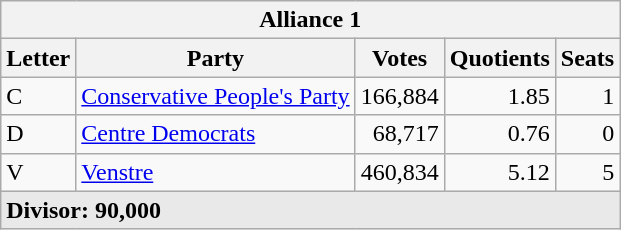<table class="wikitable">
<tr>
<th colspan="5">Alliance 1</th>
</tr>
<tr>
<th>Letter</th>
<th>Party</th>
<th>Votes</th>
<th>Quotients</th>
<th>Seats</th>
</tr>
<tr>
<td style="text-align:left;">C</td>
<td style="text-align:left;"><a href='#'>Conservative People's Party</a></td>
<td style="text-align:right;">166,884</td>
<td style="text-align:right;">1.85</td>
<td style="text-align:right;">1</td>
</tr>
<tr>
<td style="text-align:left;">D</td>
<td style="text-align:left;"><a href='#'>Centre Democrats</a></td>
<td style="text-align:right;">68,717</td>
<td style="text-align:right;">0.76</td>
<td style="text-align:right;">0</td>
</tr>
<tr>
<td style="text-align:left;">V</td>
<td style="text-align:left;"><a href='#'>Venstre</a></td>
<td style="text-align:right;">460,834</td>
<td style="text-align:right;">5.12</td>
<td style="text-align:right;">5</td>
</tr>
<tr style="background-color:#E9E9E9">
<td colspan="5" style="text-align:left;"><strong>Divisor: 90,000</strong></td>
</tr>
</table>
